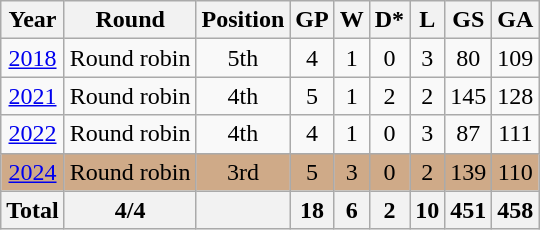<table class="wikitable" style="text-align: center;">
<tr>
<th>Year</th>
<th>Round</th>
<th>Position</th>
<th>GP</th>
<th>W</th>
<th>D*</th>
<th>L</th>
<th>GS</th>
<th>GA</th>
</tr>
<tr>
<td> <a href='#'>2018</a></td>
<td>Round robin</td>
<td>5th</td>
<td>4</td>
<td>1</td>
<td>0</td>
<td>3</td>
<td>80</td>
<td>109</td>
</tr>
<tr>
<td> <a href='#'>2021</a></td>
<td>Round robin</td>
<td>4th</td>
<td>5</td>
<td>1</td>
<td>2</td>
<td>2</td>
<td>145</td>
<td>128</td>
</tr>
<tr>
<td> <a href='#'>2022</a></td>
<td>Round robin</td>
<td>4th</td>
<td>4</td>
<td>1</td>
<td>0</td>
<td>3</td>
<td>87</td>
<td>111</td>
</tr>
<tr style="background:#cfaa88;">
<td> <a href='#'>2024</a></td>
<td>Round robin</td>
<td>3rd</td>
<td>5</td>
<td>3</td>
<td>0</td>
<td>2</td>
<td>139</td>
<td>110</td>
</tr>
<tr>
<th>Total</th>
<th>4/4</th>
<th></th>
<th>18</th>
<th>6</th>
<th>2</th>
<th>10</th>
<th>451</th>
<th>458</th>
</tr>
</table>
